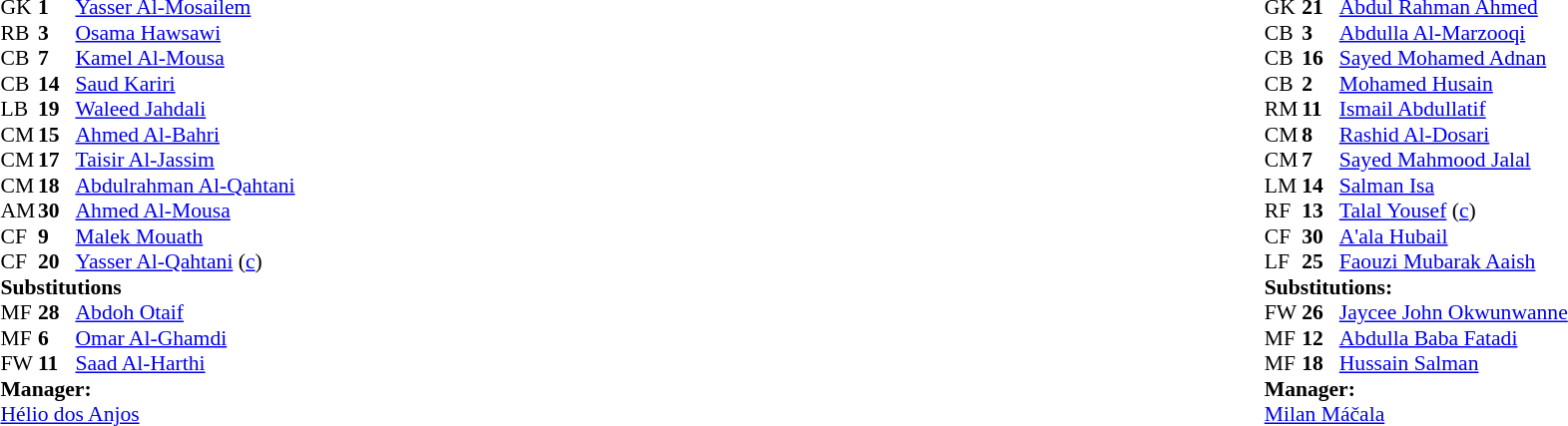<table style="width:100%;">
<tr>
<td style="vertical-align:top; width:50%;"><br><table style="font-size: 90%" cellspacing="0" cellpadding="0">
<tr>
<th width="25"></th>
<th width="25"></th>
</tr>
<tr>
<td>GK</td>
<td><strong>1</strong></td>
<td><a href='#'>Yasser Al-Mosailem</a></td>
</tr>
<tr>
<td>RB</td>
<td><strong>3</strong></td>
<td><a href='#'>Osama Hawsawi</a></td>
</tr>
<tr>
<td>CB</td>
<td><strong>7</strong></td>
<td><a href='#'>Kamel Al-Mousa</a></td>
</tr>
<tr>
<td>CB</td>
<td><strong>14</strong></td>
<td><a href='#'>Saud Kariri</a></td>
</tr>
<tr>
<td>LB</td>
<td><strong>19</strong></td>
<td><a href='#'>Waleed Jahdali</a></td>
</tr>
<tr>
<td>CM</td>
<td><strong>15</strong></td>
<td><a href='#'>Ahmed Al-Bahri</a></td>
</tr>
<tr>
<td>CM</td>
<td><strong>17</strong></td>
<td><a href='#'>Taisir Al-Jassim</a></td>
<td></td>
</tr>
<tr>
<td>CM</td>
<td><strong>18</strong></td>
<td><a href='#'>Abdulrahman Al-Qahtani</a></td>
<td></td>
<td></td>
</tr>
<tr>
<td>AM</td>
<td><strong>30</strong></td>
<td><a href='#'>Ahmed Al-Mousa</a></td>
<td></td>
<td></td>
</tr>
<tr>
<td>CF</td>
<td><strong>9</strong></td>
<td><a href='#'>Malek Mouath</a></td>
</tr>
<tr>
<td>CF</td>
<td><strong>20</strong></td>
<td><a href='#'>Yasser Al-Qahtani</a> (<a href='#'>c</a>)</td>
<td></td>
<td></td>
</tr>
<tr>
<td colspan=3><strong>Substitutions</strong></td>
</tr>
<tr>
<td>MF</td>
<td><strong>28</strong></td>
<td><a href='#'>Abdoh Otaif</a></td>
<td></td>
<td></td>
</tr>
<tr>
<td>MF</td>
<td><strong>6</strong></td>
<td><a href='#'>Omar Al-Ghamdi</a></td>
<td></td>
<td></td>
</tr>
<tr>
<td>FW</td>
<td><strong>11</strong></td>
<td><a href='#'>Saad Al-Harthi</a></td>
<td></td>
<td></td>
</tr>
<tr>
<td colspan=3><strong>Manager:</strong></td>
</tr>
<tr>
<td colspan=3> <a href='#'>Hélio dos Anjos</a></td>
</tr>
</table>
</td>
<td valign="top"></td>
<td style="vertical-align:top; width:50%;"><br><table cellspacing="0" cellpadding="0" style="font-size:90%; margin:auto;">
<tr>
<th width=25></th>
<th width=25></th>
</tr>
<tr>
<td>GK</td>
<td><strong>21</strong></td>
<td><a href='#'>Abdul Rahman Ahmed</a></td>
</tr>
<tr>
<td>CB</td>
<td><strong>3</strong></td>
<td><a href='#'>Abdulla Al-Marzooqi</a></td>
</tr>
<tr>
<td>CB</td>
<td><strong>16</strong></td>
<td><a href='#'>Sayed Mohamed Adnan</a></td>
<td></td>
</tr>
<tr>
<td>CB</td>
<td><strong>2</strong></td>
<td><a href='#'>Mohamed Husain</a></td>
</tr>
<tr>
<td>RM</td>
<td><strong>11</strong></td>
<td><a href='#'>Ismail Abdullatif</a></td>
</tr>
<tr>
<td>CM</td>
<td><strong>8</strong></td>
<td><a href='#'>Rashid Al-Dosari</a></td>
<td></td>
</tr>
<tr>
<td>CM</td>
<td><strong>7</strong></td>
<td><a href='#'>Sayed Mahmood Jalal</a></td>
<td></td>
<td></td>
</tr>
<tr>
<td>LM</td>
<td><strong>14</strong></td>
<td><a href='#'>Salman Isa</a></td>
</tr>
<tr>
<td>RF</td>
<td><strong>13</strong></td>
<td><a href='#'>Talal Yousef</a> (<a href='#'>c</a>)</td>
<td></td>
<td></td>
</tr>
<tr>
<td>CF</td>
<td><strong>30</strong></td>
<td><a href='#'>A'ala Hubail</a></td>
<td></td>
<td></td>
</tr>
<tr>
<td>LF</td>
<td><strong>25</strong></td>
<td><a href='#'>Faouzi Mubarak Aaish</a></td>
<td></td>
</tr>
<tr>
<td colspan=3><strong>Substitutions:</strong></td>
</tr>
<tr>
<td>FW</td>
<td><strong>26</strong></td>
<td><a href='#'>Jaycee John Okwunwanne</a></td>
<td></td>
<td></td>
</tr>
<tr>
<td>MF</td>
<td><strong>12</strong></td>
<td><a href='#'>Abdulla Baba Fatadi</a></td>
<td></td>
<td></td>
</tr>
<tr>
<td>MF</td>
<td><strong>18</strong></td>
<td><a href='#'>Hussain Salman</a></td>
<td></td>
<td></td>
</tr>
<tr>
<td colspan=3><strong>Manager:</strong></td>
</tr>
<tr>
<td colspan=3> <a href='#'>Milan Máčala</a></td>
</tr>
</table>
</td>
</tr>
</table>
